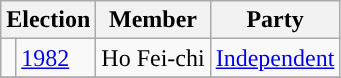<table class="wikitable">
<tr>
<th colspan="2">Election</th>
<th>Member</th>
<th>Party</th>
</tr>
<tr>
<td style="background-color:"></td>
<td><a href='#'>1982</a></td>
<td>Ho Fei-chi</td>
<td><a href='#'>Independent</a></td>
</tr>
<tr>
</tr>
</table>
